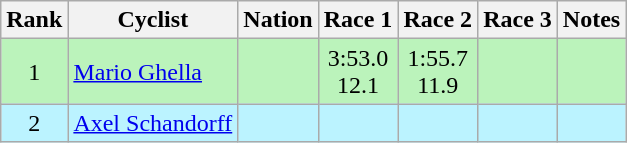<table class="wikitable sortable" style="text-align:center">
<tr>
<th>Rank</th>
<th>Cyclist</th>
<th>Nation</th>
<th>Race 1</th>
<th>Race 2</th>
<th>Race 3</th>
<th>Notes</th>
</tr>
<tr bgcolor=bbf3bb>
<td>1</td>
<td align=left><a href='#'>Mario Ghella</a></td>
<td align=left></td>
<td>3:53.0<br>12.1</td>
<td>1:55.7<br>11.9</td>
<td></td>
<td></td>
</tr>
<tr bgcolor=bbf3ff>
<td>2</td>
<td align=left><a href='#'>Axel Schandorff</a></td>
<td align=left></td>
<td></td>
<td></td>
<td></td>
<td></td>
</tr>
</table>
